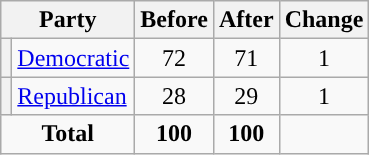<table class="wikitable" style="text-align:center;">
<tr>
<th colspan="2">Party</th>
<th>Before</th>
<th>After</th>
<th>Change</th>
</tr>
<tr>
<th style="background-color:"></th>
<td style="text-align:left;"><a href='#'>Democratic</a></td>
<td>72</td>
<td>71</td>
<td> 1</td>
</tr>
<tr>
<th style="background-color:"></th>
<td style="text-align:left;"><a href='#'>Republican</a></td>
<td>28</td>
<td>29</td>
<td> 1</td>
</tr>
<tr>
<td colspan="2"><strong>Total</strong></td>
<td><strong>100</strong></td>
<td><strong>100</strong></td>
<td></td>
</tr>
</table>
